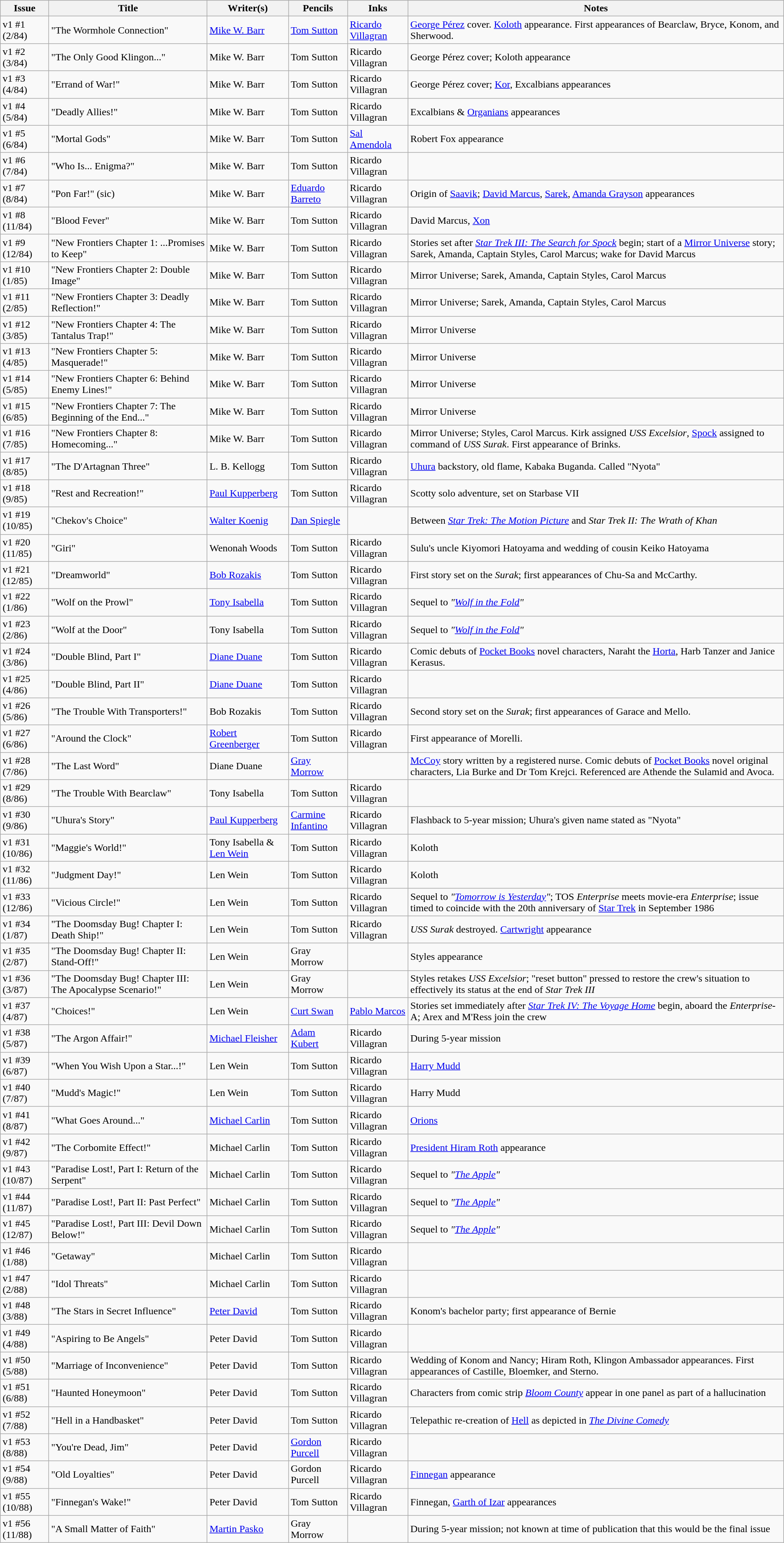<table class="wikitable">
<tr>
<th>Issue</th>
<th>Title</th>
<th>Writer(s)</th>
<th>Pencils</th>
<th>Inks</th>
<th>Notes</th>
</tr>
<tr>
<td>v1 #1 (2/84)</td>
<td>"The Wormhole Connection"</td>
<td><a href='#'>Mike W. Barr</a></td>
<td><a href='#'>Tom Sutton</a></td>
<td><a href='#'>Ricardo Villagran</a></td>
<td><a href='#'>George Pérez</a> cover. <a href='#'>Koloth</a> appearance. First appearances of Bearclaw, Bryce, Konom, and Sherwood.</td>
</tr>
<tr>
<td>v1 #2 (3/84)</td>
<td>"The Only Good Klingon..."</td>
<td>Mike W. Barr</td>
<td>Tom Sutton</td>
<td>Ricardo Villagran</td>
<td>George Pérez cover; Koloth appearance</td>
</tr>
<tr>
<td>v1 #3 (4/84)</td>
<td>"Errand of War!"</td>
<td>Mike W. Barr</td>
<td>Tom Sutton</td>
<td>Ricardo Villagran</td>
<td>George Pérez cover; <a href='#'>Kor</a>, Excalbians appearances</td>
</tr>
<tr>
<td>v1 #4 (5/84)</td>
<td>"Deadly Allies!"</td>
<td>Mike W. Barr</td>
<td>Tom Sutton</td>
<td>Ricardo Villagran</td>
<td>Excalbians & <a href='#'>Organians</a> appearances</td>
</tr>
<tr>
<td>v1 #5 (6/84)</td>
<td>"Mortal Gods"</td>
<td>Mike W. Barr</td>
<td>Tom Sutton</td>
<td><a href='#'>Sal Amendola</a></td>
<td>Robert Fox appearance</td>
</tr>
<tr>
<td>v1 #6 (7/84)</td>
<td>"Who Is... Enigma?"</td>
<td>Mike W. Barr</td>
<td>Tom Sutton</td>
<td>Ricardo Villagran</td>
<td></td>
</tr>
<tr>
<td>v1 #7 (8/84)</td>
<td>"Pon Far!" (sic)</td>
<td>Mike W. Barr</td>
<td><a href='#'>Eduardo Barreto</a></td>
<td>Ricardo Villagran</td>
<td>Origin of <a href='#'>Saavik</a>; <a href='#'>David Marcus</a>, <a href='#'>Sarek</a>, <a href='#'>Amanda Grayson</a> appearances</td>
</tr>
<tr>
<td>v1 #8 (11/84)</td>
<td>"Blood Fever"</td>
<td>Mike W. Barr</td>
<td>Tom Sutton</td>
<td>Ricardo Villagran</td>
<td>David Marcus, <a href='#'>Xon</a></td>
</tr>
<tr>
<td>v1 #9 (12/84)</td>
<td>"New Frontiers Chapter 1: ...Promises to Keep"</td>
<td>Mike W. Barr</td>
<td>Tom Sutton</td>
<td>Ricardo Villagran</td>
<td>Stories set after <em><a href='#'>Star Trek III: The Search for Spock</a></em> begin; start of a <a href='#'>Mirror Universe</a> story; Sarek, Amanda, Captain Styles, Carol Marcus; wake for David Marcus</td>
</tr>
<tr>
<td>v1 #10 (1/85)</td>
<td>"New Frontiers Chapter 2: Double Image"</td>
<td>Mike W. Barr</td>
<td>Tom Sutton</td>
<td>Ricardo Villagran</td>
<td>Mirror Universe; Sarek, Amanda, Captain Styles, Carol Marcus</td>
</tr>
<tr>
<td>v1 #11 (2/85)</td>
<td>"New Frontiers Chapter 3: Deadly Reflection!"</td>
<td>Mike W. Barr</td>
<td>Tom Sutton</td>
<td>Ricardo Villagran</td>
<td>Mirror Universe; Sarek, Amanda, Captain Styles, Carol Marcus</td>
</tr>
<tr>
<td>v1 #12 (3/85)</td>
<td>"New Frontiers Chapter 4: The Tantalus Trap!"</td>
<td>Mike W. Barr</td>
<td>Tom Sutton</td>
<td>Ricardo Villagran</td>
<td>Mirror Universe</td>
</tr>
<tr>
<td>v1 #13 (4/85)</td>
<td>"New Frontiers Chapter 5: Masquerade!"</td>
<td>Mike W. Barr</td>
<td>Tom Sutton</td>
<td>Ricardo Villagran</td>
<td>Mirror Universe</td>
</tr>
<tr>
<td>v1 #14 (5/85)</td>
<td>"New Frontiers Chapter 6: Behind Enemy Lines!"</td>
<td>Mike W. Barr</td>
<td>Tom Sutton</td>
<td>Ricardo Villagran</td>
<td>Mirror Universe</td>
</tr>
<tr>
<td>v1 #15 (6/85)</td>
<td>"New Frontiers Chapter 7: The Beginning of the End..."</td>
<td>Mike W. Barr</td>
<td>Tom Sutton</td>
<td>Ricardo Villagran</td>
<td>Mirror Universe</td>
</tr>
<tr>
<td>v1 #16 (7/85)</td>
<td>"New Frontiers Chapter 8: Homecoming..."</td>
<td>Mike W. Barr</td>
<td>Tom Sutton</td>
<td>Ricardo Villagran</td>
<td>Mirror Universe; Styles, Carol Marcus.  Kirk assigned <em>USS Excelsior</em>, <a href='#'>Spock</a> assigned to command of <em>USS Surak</em>.  First appearance of Brinks.</td>
</tr>
<tr>
<td>v1 #17 (8/85)</td>
<td>"The D'Artagnan Three"</td>
<td>L. B. Kellogg</td>
<td>Tom Sutton</td>
<td>Ricardo Villagran</td>
<td><a href='#'>Uhura</a> backstory, old flame, Kabaka Buganda.  Called "Nyota"</td>
</tr>
<tr>
<td>v1 #18 (9/85)</td>
<td>"Rest and Recreation!"</td>
<td><a href='#'>Paul Kupperberg</a></td>
<td>Tom Sutton</td>
<td>Ricardo Villagran</td>
<td>Scotty solo adventure, set on Starbase VII</td>
</tr>
<tr>
<td>v1 #19 (10/85)</td>
<td>"Chekov's Choice"</td>
<td><a href='#'>Walter Koenig</a></td>
<td><a href='#'>Dan Spiegle</a></td>
<td></td>
<td>Between <em><a href='#'>Star Trek: The Motion Picture</a></em> and <em>Star Trek II: The Wrath of Khan</em></td>
</tr>
<tr>
<td>v1 #20 (11/85)</td>
<td>"Giri"</td>
<td>Wenonah Woods</td>
<td>Tom Sutton</td>
<td>Ricardo Villagran</td>
<td>Sulu's uncle Kiyomori Hatoyama and wedding of cousin Keiko Hatoyama</td>
</tr>
<tr>
<td>v1 #21 (12/85)</td>
<td>"Dreamworld"</td>
<td><a href='#'>Bob Rozakis</a></td>
<td>Tom Sutton</td>
<td>Ricardo Villagran</td>
<td>First story set on the <em>Surak</em>; first appearances of Chu-Sa and McCarthy.</td>
</tr>
<tr>
<td>v1 #22 (1/86)</td>
<td>"Wolf on the Prowl"</td>
<td><a href='#'>Tony Isabella</a></td>
<td>Tom Sutton</td>
<td>Ricardo Villagran</td>
<td>Sequel to <em>"<a href='#'>Wolf in the Fold</a>"</em></td>
</tr>
<tr>
<td>v1 #23 (2/86)</td>
<td>"Wolf at the Door"</td>
<td>Tony Isabella</td>
<td>Tom Sutton</td>
<td>Ricardo Villagran</td>
<td>Sequel to <em>"<a href='#'>Wolf in the Fold</a>"</em></td>
</tr>
<tr>
<td>v1 #24 (3/86)</td>
<td>"Double Blind, Part I"</td>
<td><a href='#'>Diane Duane</a></td>
<td>Tom Sutton</td>
<td>Ricardo Villagran</td>
<td>Comic debuts of <a href='#'>Pocket Books</a> novel characters, Naraht the <a href='#'>Horta</a>, Harb Tanzer and Janice Kerasus.</td>
</tr>
<tr>
<td>v1 #25 (4/86)</td>
<td>"Double Blind, Part II"</td>
<td><a href='#'>Diane Duane</a></td>
<td>Tom Sutton</td>
<td>Ricardo Villagran</td>
<td></td>
</tr>
<tr>
<td>v1 #26 (5/86)</td>
<td>"The Trouble With Transporters!"</td>
<td>Bob Rozakis</td>
<td>Tom Sutton</td>
<td>Ricardo Villagran</td>
<td>Second story set on the <em>Surak</em>; first appearances of Garace and Mello.</td>
</tr>
<tr>
<td>v1 #27 (6/86)</td>
<td>"Around the Clock"</td>
<td><a href='#'>Robert Greenberger</a></td>
<td>Tom Sutton</td>
<td>Ricardo Villagran</td>
<td>First appearance of Morelli.</td>
</tr>
<tr>
<td>v1 #28 (7/86)</td>
<td>"The Last Word"</td>
<td>Diane Duane</td>
<td><a href='#'>Gray Morrow</a></td>
<td></td>
<td><a href='#'>McCoy</a> story written by a registered nurse. Comic debuts of <a href='#'>Pocket Books</a> novel original characters, Lia Burke and Dr Tom Krejci. Referenced are Athende the Sulamid and Avoca.</td>
</tr>
<tr>
<td>v1 #29 (8/86)</td>
<td>"The Trouble With Bearclaw"</td>
<td>Tony Isabella</td>
<td>Tom Sutton</td>
<td>Ricardo Villagran</td>
<td></td>
</tr>
<tr>
<td>v1 #30 (9/86)</td>
<td>"Uhura's Story"</td>
<td><a href='#'>Paul Kupperberg</a></td>
<td><a href='#'>Carmine Infantino</a></td>
<td>Ricardo Villagran</td>
<td>Flashback to 5-year mission; Uhura's given name stated as "Nyota"</td>
</tr>
<tr>
<td>v1 #31 (10/86)</td>
<td>"Maggie's World!"</td>
<td>Tony Isabella & <a href='#'>Len Wein</a></td>
<td>Tom Sutton</td>
<td>Ricardo Villagran</td>
<td>Koloth</td>
</tr>
<tr>
<td>v1 #32 (11/86)</td>
<td>"Judgment Day!"</td>
<td>Len Wein</td>
<td>Tom Sutton</td>
<td>Ricardo Villagran</td>
<td>Koloth</td>
</tr>
<tr>
<td>v1 #33 (12/86)</td>
<td>"Vicious Circle!"</td>
<td>Len Wein</td>
<td>Tom Sutton</td>
<td>Ricardo Villagran</td>
<td>Sequel to <em>"<a href='#'>Tomorrow is Yesterday</a>"</em>; TOS <em>Enterprise</em> meets movie-era <em>Enterprise</em>; issue timed to coincide with the 20th anniversary of <a href='#'>Star Trek</a> in September 1986</td>
</tr>
<tr>
<td>v1 #34 (1/87)</td>
<td>"The Doomsday Bug! Chapter I: Death Ship!"</td>
<td>Len Wein</td>
<td>Tom Sutton</td>
<td>Ricardo Villagran</td>
<td><em>USS Surak</em> destroyed. <a href='#'>Cartwright</a> appearance</td>
</tr>
<tr>
<td>v1 #35 (2/87)</td>
<td>"The Doomsday Bug! Chapter II: Stand-Off!"</td>
<td>Len Wein</td>
<td>Gray Morrow</td>
<td></td>
<td>Styles appearance</td>
</tr>
<tr>
<td>v1 #36 (3/87)</td>
<td>"The Doomsday Bug! Chapter III: The Apocalypse Scenario!"</td>
<td>Len Wein</td>
<td>Gray Morrow</td>
<td></td>
<td>Styles retakes <em>USS Excelsior</em>; "reset button" pressed to restore the crew's situation to effectively its status at the end of <em>Star Trek III</em></td>
</tr>
<tr>
<td>v1 #37 (4/87)</td>
<td>"Choices!"</td>
<td>Len Wein</td>
<td><a href='#'>Curt Swan</a></td>
<td><a href='#'>Pablo Marcos</a></td>
<td>Stories set immediately after <em><a href='#'>Star Trek IV: The Voyage Home</a></em> begin, aboard the <em>Enterprise</em>-A; Arex and M'Ress join the crew</td>
</tr>
<tr>
<td>v1 #38 (5/87)</td>
<td>"The Argon Affair!"</td>
<td><a href='#'>Michael Fleisher</a></td>
<td><a href='#'>Adam Kubert</a></td>
<td>Ricardo Villagran</td>
<td>During 5-year mission</td>
</tr>
<tr>
<td>v1 #39 (6/87)</td>
<td>"When You Wish Upon a Star...!"</td>
<td>Len Wein</td>
<td>Tom Sutton</td>
<td>Ricardo Villagran</td>
<td><a href='#'>Harry Mudd</a></td>
</tr>
<tr>
<td>v1 #40 (7/87)</td>
<td>"Mudd's Magic!"</td>
<td>Len Wein</td>
<td>Tom Sutton</td>
<td>Ricardo Villagran</td>
<td>Harry Mudd</td>
</tr>
<tr>
<td>v1 #41 (8/87)</td>
<td>"What Goes Around..."</td>
<td><a href='#'>Michael Carlin</a></td>
<td>Tom Sutton</td>
<td>Ricardo Villagran</td>
<td><a href='#'>Orions</a></td>
</tr>
<tr>
<td>v1 #42 (9/87)</td>
<td>"The Corbomite Effect!"</td>
<td>Michael Carlin</td>
<td>Tom Sutton</td>
<td>Ricardo Villagran</td>
<td><a href='#'>President Hiram Roth</a> appearance</td>
</tr>
<tr>
<td>v1 #43 (10/87)</td>
<td>"Paradise Lost!, Part I: Return of the Serpent"</td>
<td>Michael Carlin</td>
<td>Tom Sutton</td>
<td>Ricardo Villagran</td>
<td>Sequel to <em>"<a href='#'>The Apple</a>"</em></td>
</tr>
<tr>
<td>v1 #44 (11/87)</td>
<td>"Paradise Lost!, Part II: Past Perfect"</td>
<td>Michael Carlin</td>
<td>Tom Sutton</td>
<td>Ricardo Villagran</td>
<td>Sequel to <em>"<a href='#'>The Apple</a>"</em></td>
</tr>
<tr>
<td>v1 #45 (12/87)</td>
<td>"Paradise Lost!, Part III: Devil Down Below!"</td>
<td>Michael Carlin</td>
<td>Tom Sutton</td>
<td>Ricardo Villagran</td>
<td>Sequel to <em>"<a href='#'>The Apple</a>"</em></td>
</tr>
<tr>
<td>v1 #46 (1/88)</td>
<td>"Getaway"</td>
<td>Michael Carlin</td>
<td>Tom Sutton</td>
<td>Ricardo Villagran</td>
<td></td>
</tr>
<tr>
<td>v1 #47 (2/88)</td>
<td>"Idol Threats"</td>
<td>Michael Carlin</td>
<td>Tom Sutton</td>
<td>Ricardo Villagran</td>
<td></td>
</tr>
<tr>
<td>v1 #48 (3/88)</td>
<td>"The Stars in Secret Influence"</td>
<td><a href='#'>Peter David</a></td>
<td>Tom Sutton</td>
<td>Ricardo Villagran</td>
<td>Konom's bachelor party; first appearance of Bernie</td>
</tr>
<tr>
<td>v1 #49 (4/88)</td>
<td>"Aspiring to Be Angels"</td>
<td>Peter David</td>
<td>Tom Sutton</td>
<td>Ricardo Villagran</td>
<td></td>
</tr>
<tr>
<td>v1 #50 (5/88)</td>
<td>"Marriage of Inconvenience"</td>
<td>Peter David</td>
<td>Tom Sutton</td>
<td>Ricardo Villagran</td>
<td>Wedding of Konom and Nancy; Hiram Roth, Klingon Ambassador appearances.  First appearances of Castille, Bloemker, and Sterno.</td>
</tr>
<tr>
<td>v1 #51 (6/88)</td>
<td>"Haunted Honeymoon"</td>
<td>Peter David</td>
<td>Tom Sutton</td>
<td>Ricardo Villagran</td>
<td>Characters from comic strip <em><a href='#'>Bloom County</a></em> appear in one panel as part of a hallucination</td>
</tr>
<tr>
<td>v1 #52 (7/88)</td>
<td>"Hell in a Handbasket"</td>
<td>Peter David</td>
<td>Tom Sutton</td>
<td>Ricardo Villagran</td>
<td>Telepathic re-creation of <a href='#'>Hell</a> as depicted in <em><a href='#'>The Divine Comedy</a></em></td>
</tr>
<tr>
<td>v1 #53 (8/88)</td>
<td>"You're Dead, Jim"</td>
<td>Peter David</td>
<td><a href='#'>Gordon Purcell</a></td>
<td>Ricardo Villagran</td>
<td></td>
</tr>
<tr>
<td>v1 #54 (9/88)</td>
<td>"Old Loyalties"</td>
<td>Peter David</td>
<td>Gordon Purcell</td>
<td>Ricardo Villagran</td>
<td><a href='#'>Finnegan</a> appearance</td>
</tr>
<tr>
<td>v1 #55 (10/88)</td>
<td>"Finnegan's Wake!"</td>
<td>Peter David</td>
<td>Tom Sutton</td>
<td>Ricardo Villagran</td>
<td>Finnegan, <a href='#'>Garth of Izar</a> appearances</td>
</tr>
<tr>
<td>v1 #56 (11/88)</td>
<td>"A Small Matter of Faith"</td>
<td><a href='#'>Martin Pasko</a></td>
<td>Gray Morrow</td>
<td></td>
<td>During 5-year mission; not known at time of publication that this would be the final issue</td>
</tr>
</table>
